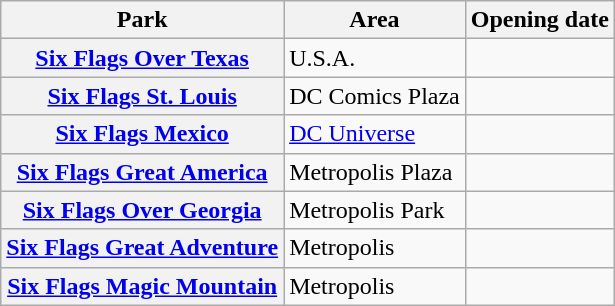<table class="wikitable sortable">
<tr>
<th scope="col">Park</th>
<th scope="col">Area</th>
<th scope="col">Opening date</th>
</tr>
<tr>
<th scope="row"><a href='#'>Six Flags Over Texas</a></th>
<td>U.S.A.</td>
<td></td>
</tr>
<tr>
<th scope="row"><a href='#'>Six Flags St. Louis</a></th>
<td>DC Comics Plaza</td>
<td></td>
</tr>
<tr>
<th scope="row"><a href='#'>Six Flags Mexico</a></th>
<td><a href='#'>DC Universe</a></td>
<td></td>
</tr>
<tr>
<th scope="row"><a href='#'>Six Flags Great America</a></th>
<td>Metropolis Plaza</td>
<td></td>
</tr>
<tr>
<th scope="row"><a href='#'>Six Flags Over Georgia</a></th>
<td>Metropolis Park</td>
<td></td>
</tr>
<tr>
<th scope="row"><a href='#'>Six Flags Great Adventure</a></th>
<td>Metropolis</td>
<td></td>
</tr>
<tr>
<th scope="row"><a href='#'>Six Flags Magic Mountain</a></th>
<td>Metropolis</td>
<td></td>
</tr>
</table>
